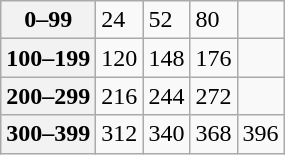<table class="wikitable">
<tr>
<th>0–99</th>
<td>24</td>
<td>52</td>
<td>80</td>
<td></td>
</tr>
<tr>
<th>100–199</th>
<td>120</td>
<td>148</td>
<td>176</td>
<td></td>
</tr>
<tr>
<th>200–299</th>
<td>216</td>
<td>244</td>
<td>272</td>
<td></td>
</tr>
<tr>
<th>300–399</th>
<td>312</td>
<td>340</td>
<td>368</td>
<td>396</td>
</tr>
</table>
